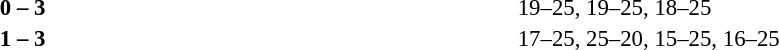<table width=100% cellspacing=1>
<tr>
<th width=20%></th>
<th width=12%></th>
<th width=20%></th>
<th width=33%></th>
<td></td>
</tr>
<tr style=font-size:95%>
<td align=right></td>
<td align=center><strong>0 – 3</strong></td>
<td><strong></strong></td>
<td>19–25, 19–25, 18–25</td>
<td></td>
</tr>
<tr style=font-size:95%>
<td align=right></td>
<td align=center><strong>1 – 3</strong></td>
<td><strong></strong></td>
<td>17–25, 25–20, 15–25, 16–25</td>
</tr>
</table>
